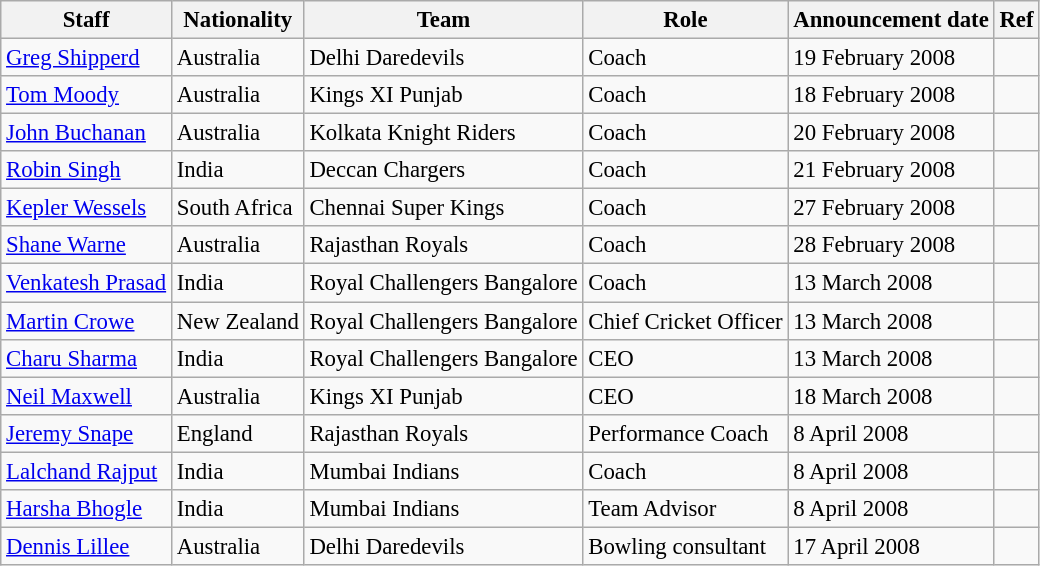<table class="wikitable collapsible sortable" style="font-size:95%">
<tr>
<th scope="col">Staff</th>
<th scope="col">Nationality</th>
<th scope="col">Team</th>
<th scope="col">Role</th>
<th scope="col">Announcement date</th>
<th scope="col">Ref</th>
</tr>
<tr>
<td><a href='#'>Greg Shipperd</a></td>
<td> Australia</td>
<td>Delhi Daredevils</td>
<td>Coach</td>
<td>19 February 2008</td>
<td></td>
</tr>
<tr>
<td><a href='#'>Tom Moody</a></td>
<td> Australia</td>
<td>Kings XI Punjab</td>
<td>Coach</td>
<td>18 February 2008</td>
<td></td>
</tr>
<tr>
<td><a href='#'>John Buchanan</a></td>
<td> Australia</td>
<td>Kolkata Knight Riders</td>
<td>Coach</td>
<td>20 February 2008</td>
<td></td>
</tr>
<tr>
<td><a href='#'>Robin Singh</a></td>
<td> India</td>
<td>Deccan Chargers</td>
<td>Coach</td>
<td>21 February 2008</td>
<td></td>
</tr>
<tr>
<td><a href='#'>Kepler Wessels</a></td>
<td> South Africa</td>
<td>Chennai Super Kings</td>
<td>Coach</td>
<td>27 February 2008</td>
<td></td>
</tr>
<tr>
<td><a href='#'>Shane Warne</a></td>
<td> Australia</td>
<td>Rajasthan Royals</td>
<td>Coach</td>
<td>28 February 2008</td>
<td></td>
</tr>
<tr>
<td><a href='#'>Venkatesh Prasad</a></td>
<td> India</td>
<td>Royal Challengers Bangalore</td>
<td>Coach</td>
<td>13 March 2008</td>
<td></td>
</tr>
<tr>
<td><a href='#'>Martin Crowe</a></td>
<td> New Zealand</td>
<td>Royal Challengers Bangalore</td>
<td>Chief Cricket Officer</td>
<td>13 March 2008</td>
<td></td>
</tr>
<tr>
<td><a href='#'>Charu Sharma</a></td>
<td> India</td>
<td>Royal Challengers Bangalore</td>
<td>CEO</td>
<td>13 March 2008</td>
<td></td>
</tr>
<tr>
<td><a href='#'>Neil Maxwell</a></td>
<td> Australia</td>
<td>Kings XI Punjab</td>
<td>CEO</td>
<td>18 March 2008</td>
<td></td>
</tr>
<tr>
<td><a href='#'>Jeremy Snape</a></td>
<td> England</td>
<td>Rajasthan Royals</td>
<td>Performance Coach</td>
<td>8 April 2008</td>
<td></td>
</tr>
<tr>
<td><a href='#'>Lalchand Rajput</a></td>
<td> India</td>
<td>Mumbai Indians</td>
<td>Coach</td>
<td>8 April 2008</td>
<td></td>
</tr>
<tr>
<td><a href='#'>Harsha Bhogle</a></td>
<td> India</td>
<td>Mumbai Indians</td>
<td>Team Advisor</td>
<td>8 April 2008</td>
<td></td>
</tr>
<tr>
<td><a href='#'>Dennis Lillee</a></td>
<td> Australia</td>
<td>Delhi Daredevils</td>
<td>Bowling consultant</td>
<td>17 April 2008</td>
<td></td>
</tr>
</table>
